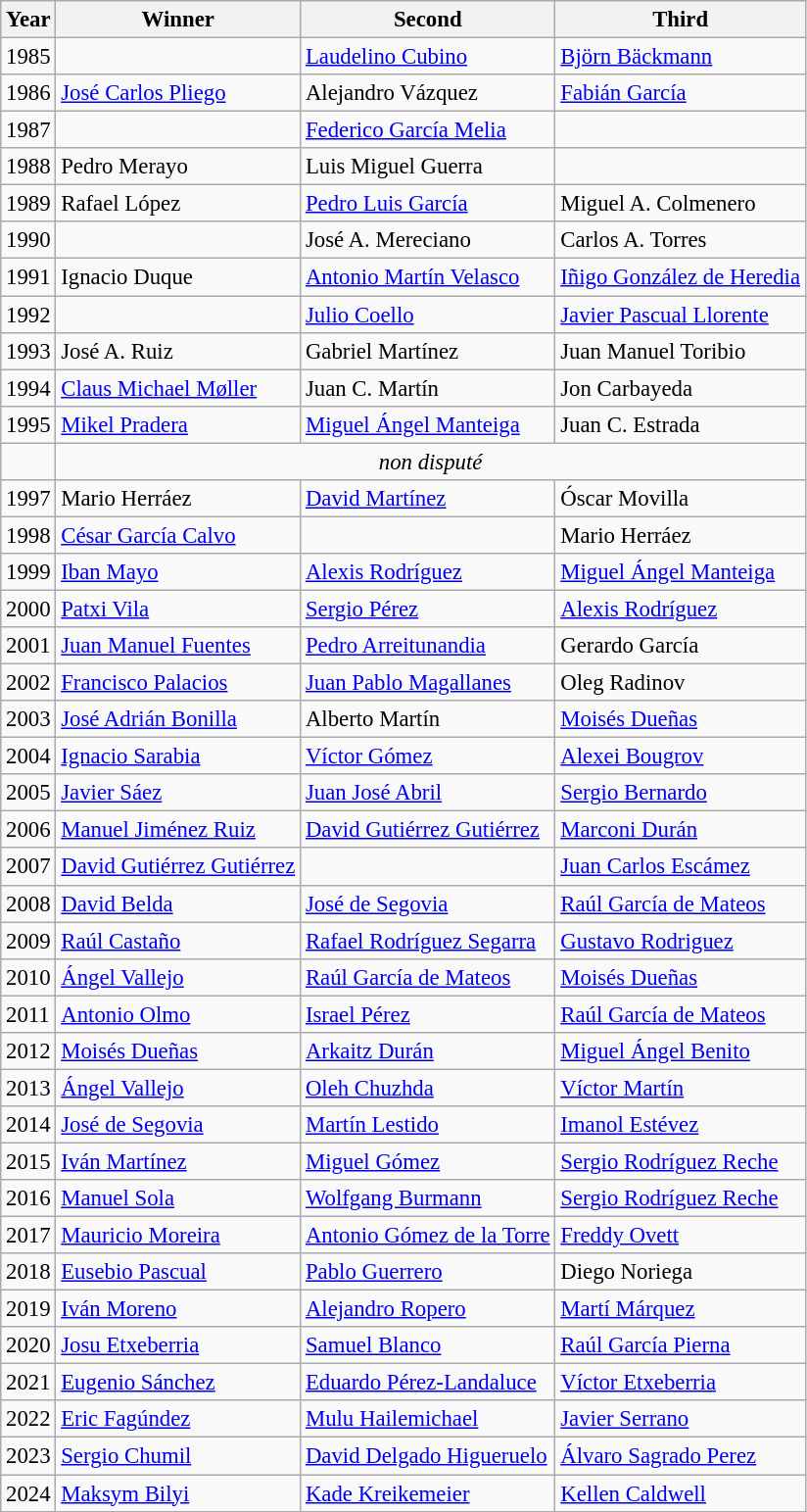<table class="wikitable sortable" style="font-size:95%">
<tr>
<th>Year</th>
<th>Winner</th>
<th>Second</th>
<th>Third</th>
</tr>
<tr>
<td>1985</td>
<td> </td>
<td> <a href='#'>Laudelino Cubino</a></td>
<td> <a href='#'>Björn Bäckmann</a></td>
</tr>
<tr>
<td>1986</td>
<td> <a href='#'>José Carlos Pliego</a></td>
<td> Alejandro Vázquez</td>
<td> <a href='#'>Fabián García</a></td>
</tr>
<tr>
<td>1987</td>
<td> </td>
<td> <a href='#'>Federico García Melia</a></td>
<td> </td>
</tr>
<tr>
<td>1988</td>
<td> Pedro Merayo</td>
<td> Luis Miguel Guerra</td>
<td> </td>
</tr>
<tr>
<td>1989</td>
<td> Rafael López</td>
<td> <a href='#'>Pedro Luis García</a></td>
<td> Miguel A. Colmenero</td>
</tr>
<tr>
<td>1990</td>
<td> </td>
<td> José A. Mereciano</td>
<td> Carlos A. Torres</td>
</tr>
<tr>
<td>1991</td>
<td> Ignacio Duque</td>
<td> <a href='#'>Antonio Martín Velasco</a></td>
<td> <a href='#'>Iñigo González de Heredia</a></td>
</tr>
<tr>
<td>1992</td>
<td> </td>
<td> <a href='#'>Julio Coello</a></td>
<td> <a href='#'>Javier Pascual Llorente</a></td>
</tr>
<tr>
<td>1993</td>
<td> José A. Ruiz</td>
<td> Gabriel Martínez</td>
<td> Juan Manuel Toribio</td>
</tr>
<tr>
<td>1994</td>
<td> <a href='#'>Claus Michael Møller</a></td>
<td> Juan C. Martín</td>
<td> Jon Carbayeda</td>
</tr>
<tr>
<td>1995</td>
<td> <a href='#'>Mikel Pradera</a></td>
<td> <a href='#'>Miguel Ángel Manteiga</a></td>
<td> Juan C. Estrada</td>
</tr>
<tr>
<td></td>
<td colspan=3; align=center><em>non disputé</em></td>
</tr>
<tr>
<td>1997</td>
<td> Mario Herráez</td>
<td> <a href='#'>David Martínez</a></td>
<td> Óscar Movilla</td>
</tr>
<tr>
<td>1998</td>
<td> <a href='#'>César García Calvo</a></td>
<td> </td>
<td> Mario Herráez</td>
</tr>
<tr>
<td>1999</td>
<td> <a href='#'>Iban Mayo</a></td>
<td> <a href='#'>Alexis Rodríguez</a></td>
<td> <a href='#'>Miguel Ángel Manteiga</a></td>
</tr>
<tr>
<td>2000</td>
<td> <a href='#'>Patxi Vila</a></td>
<td> <a href='#'>Sergio Pérez</a></td>
<td> <a href='#'>Alexis Rodríguez</a></td>
</tr>
<tr>
<td>2001</td>
<td> <a href='#'>Juan Manuel Fuentes</a></td>
<td> <a href='#'>Pedro Arreitunandia</a></td>
<td> Gerardo García</td>
</tr>
<tr>
<td>2002</td>
<td> <a href='#'>Francisco Palacios</a></td>
<td> <a href='#'>Juan Pablo Magallanes</a></td>
<td> Oleg Radinov</td>
</tr>
<tr>
<td>2003</td>
<td> <a href='#'>José Adrián Bonilla</a></td>
<td> Alberto Martín</td>
<td> <a href='#'>Moisés Dueñas</a></td>
</tr>
<tr>
<td>2004</td>
<td> <a href='#'>Ignacio Sarabia</a></td>
<td> <a href='#'>Víctor Gómez</a></td>
<td> <a href='#'>Alexei Bougrov</a></td>
</tr>
<tr>
<td>2005</td>
<td> <a href='#'>Javier Sáez</a></td>
<td> <a href='#'>Juan José Abril</a></td>
<td> <a href='#'>Sergio Bernardo</a></td>
</tr>
<tr>
<td>2006</td>
<td> <a href='#'>Manuel Jiménez Ruiz</a></td>
<td> <a href='#'>David Gutiérrez Gutiérrez</a></td>
<td> <a href='#'>Marconi Durán</a></td>
</tr>
<tr>
<td>2007</td>
<td> <a href='#'>David Gutiérrez Gutiérrez</a></td>
<td> </td>
<td> <a href='#'>Juan Carlos Escámez</a></td>
</tr>
<tr>
<td>2008</td>
<td> <a href='#'>David Belda</a></td>
<td> <a href='#'>José de Segovia</a></td>
<td> <a href='#'>Raúl García de Mateos</a></td>
</tr>
<tr>
<td>2009</td>
<td> <a href='#'>Raúl Castaño</a></td>
<td> <a href='#'>Rafael Rodríguez Segarra</a></td>
<td> <a href='#'>Gustavo Rodriguez</a></td>
</tr>
<tr>
<td>2010</td>
<td> <a href='#'>Ángel Vallejo</a></td>
<td> <a href='#'>Raúl García de Mateos</a></td>
<td> <a href='#'>Moisés Dueñas</a></td>
</tr>
<tr>
<td>2011</td>
<td> <a href='#'>Antonio Olmo</a></td>
<td> <a href='#'>Israel Pérez</a></td>
<td> <a href='#'>Raúl García de Mateos</a></td>
</tr>
<tr>
<td>2012</td>
<td> <a href='#'>Moisés Dueñas</a></td>
<td> <a href='#'>Arkaitz Durán</a></td>
<td> <a href='#'>Miguel Ángel Benito</a></td>
</tr>
<tr>
<td>2013</td>
<td> <a href='#'>Ángel Vallejo</a></td>
<td> <a href='#'>Oleh Chuzhda</a></td>
<td> <a href='#'>Víctor Martín</a></td>
</tr>
<tr>
<td>2014</td>
<td> <a href='#'>José de Segovia</a></td>
<td> <a href='#'>Martín Lestido</a></td>
<td> <a href='#'>Imanol Estévez</a></td>
</tr>
<tr>
<td>2015</td>
<td> <a href='#'>Iván Martínez</a></td>
<td> <a href='#'>Miguel Gómez</a></td>
<td> <a href='#'>Sergio Rodríguez Reche</a></td>
</tr>
<tr>
<td>2016</td>
<td> <a href='#'>Manuel Sola</a></td>
<td> <a href='#'>Wolfgang Burmann</a></td>
<td> <a href='#'>Sergio Rodríguez Reche</a></td>
</tr>
<tr>
<td>2017</td>
<td> <a href='#'>Mauricio Moreira</a></td>
<td> <a href='#'>Antonio Gómez de la Torre</a></td>
<td> <a href='#'>Freddy Ovett</a></td>
</tr>
<tr>
<td>2018</td>
<td> <a href='#'>Eusebio Pascual</a></td>
<td> <a href='#'>Pablo Guerrero</a></td>
<td> Diego Noriega</td>
</tr>
<tr>
<td>2019</td>
<td> <a href='#'>Iván Moreno</a></td>
<td> <a href='#'>Alejandro Ropero</a></td>
<td> <a href='#'>Martí Márquez</a></td>
</tr>
<tr>
<td>2020</td>
<td> <a href='#'>Josu Etxeberria</a></td>
<td> <a href='#'>Samuel Blanco</a></td>
<td> <a href='#'>Raúl García Pierna</a></td>
</tr>
<tr>
<td>2021</td>
<td> <a href='#'>Eugenio Sánchez</a></td>
<td> <a href='#'>Eduardo Pérez-Landaluce</a></td>
<td> <a href='#'>Víctor Etxeberria</a></td>
</tr>
<tr>
<td>2022</td>
<td> <a href='#'>Eric Fagúndez</a></td>
<td> <a href='#'>Mulu Hailemichael</a></td>
<td> <a href='#'>Javier Serrano</a></td>
</tr>
<tr>
<td>2023</td>
<td> <a href='#'>Sergio Chumil</a></td>
<td> <a href='#'>David Delgado Higueruelo</a></td>
<td> <a href='#'>Álvaro Sagrado Perez</a></td>
</tr>
<tr>
<td>2024</td>
<td> <a href='#'>Maksym Bilyi</a></td>
<td> <a href='#'>Kade Kreikemeier</a></td>
<td> <a href='#'>Kellen Caldwell</a></td>
</tr>
</table>
